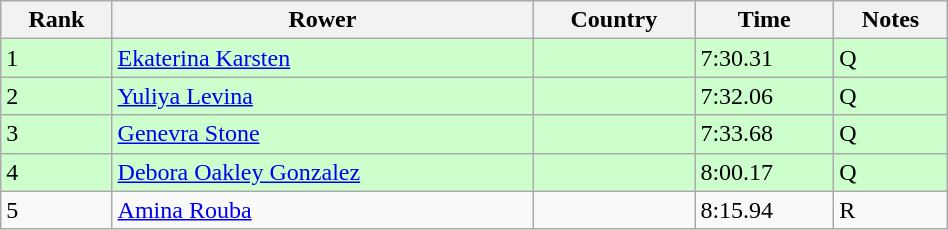<table class="wikitable sortable" width=50%>
<tr>
<th>Rank</th>
<th>Rower</th>
<th>Country</th>
<th>Time</th>
<th>Notes</th>
</tr>
<tr bgcolor=ccffcc>
<td>1</td>
<td><a href='#'>Ekaterina Karsten</a></td>
<td></td>
<td>7:30.31</td>
<td>Q</td>
</tr>
<tr bgcolor=ccffcc>
<td>2</td>
<td><a href='#'>Yuliya Levina</a></td>
<td></td>
<td>7:32.06</td>
<td>Q</td>
</tr>
<tr bgcolor=ccffcc>
<td>3</td>
<td><a href='#'>Genevra Stone</a></td>
<td></td>
<td>7:33.68</td>
<td>Q</td>
</tr>
<tr bgcolor=ccffcc>
<td>4</td>
<td><a href='#'>Debora Oakley Gonzalez</a></td>
<td></td>
<td>8:00.17</td>
<td>Q</td>
</tr>
<tr>
<td>5</td>
<td><a href='#'>Amina Rouba</a></td>
<td></td>
<td>8:15.94</td>
<td>R</td>
</tr>
</table>
